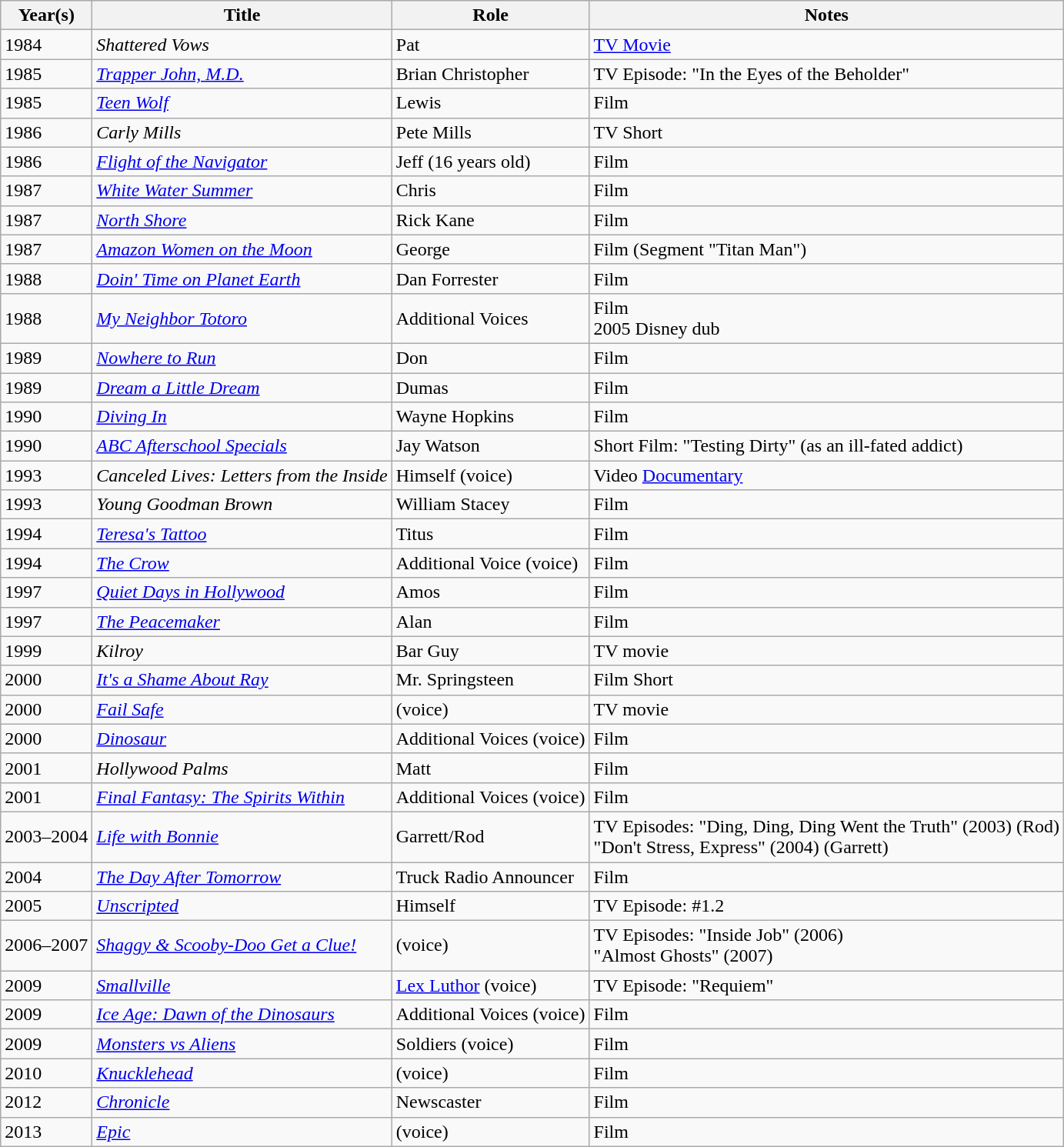<table class="wikitable sortable">
<tr>
<th>Year(s)</th>
<th>Title</th>
<th>Role</th>
<th>Notes</th>
</tr>
<tr>
<td>1984</td>
<td><em>Shattered Vows</em></td>
<td>Pat</td>
<td><a href='#'>TV Movie</a></td>
</tr>
<tr>
<td>1985</td>
<td><em><a href='#'>Trapper John, M.D.</a></em></td>
<td>Brian Christopher</td>
<td>TV Episode: "In the Eyes of the Beholder"</td>
</tr>
<tr>
<td>1985</td>
<td><em><a href='#'>Teen Wolf</a></em></td>
<td>Lewis</td>
<td>Film</td>
</tr>
<tr>
<td>1986</td>
<td><em>Carly Mills</em></td>
<td>Pete Mills</td>
<td>TV Short</td>
</tr>
<tr>
<td>1986</td>
<td><em><a href='#'>Flight of the Navigator</a></em></td>
<td>Jeff (16 years old)</td>
<td>Film</td>
</tr>
<tr>
<td>1987</td>
<td><em><a href='#'>White Water Summer</a></em></td>
<td>Chris</td>
<td>Film</td>
</tr>
<tr>
<td>1987</td>
<td><em><a href='#'>North Shore</a></em></td>
<td>Rick Kane</td>
<td>Film</td>
</tr>
<tr>
<td>1987</td>
<td><em><a href='#'>Amazon Women on the Moon</a></em></td>
<td>George</td>
<td>Film (Segment "Titan Man")</td>
</tr>
<tr>
<td>1988</td>
<td><em><a href='#'>Doin' Time on Planet Earth</a></em></td>
<td>Dan Forrester</td>
<td>Film</td>
</tr>
<tr>
<td>1988</td>
<td><em><a href='#'>My Neighbor Totoro</a></em></td>
<td>Additional Voices</td>
<td>Film<br>2005 Disney dub</td>
</tr>
<tr>
<td>1989</td>
<td><em><a href='#'>Nowhere to Run</a></em></td>
<td>Don</td>
<td>Film</td>
</tr>
<tr>
<td>1989</td>
<td><em><a href='#'>Dream a Little Dream</a></em></td>
<td>Dumas</td>
<td>Film</td>
</tr>
<tr>
<td>1990</td>
<td><em><a href='#'>Diving In</a></em></td>
<td>Wayne Hopkins</td>
<td>Film</td>
</tr>
<tr>
<td>1990</td>
<td><em><a href='#'>ABC Afterschool Specials</a></em></td>
<td>Jay Watson</td>
<td>Short Film: "Testing Dirty" (as an ill-fated addict)</td>
</tr>
<tr>
<td>1993</td>
<td><em>Canceled Lives: Letters from the Inside</em></td>
<td>Himself (voice)</td>
<td>Video <a href='#'>Documentary</a></td>
</tr>
<tr>
<td>1993</td>
<td><em>Young Goodman Brown</em></td>
<td>William Stacey</td>
<td>Film</td>
</tr>
<tr>
<td>1994</td>
<td><em><a href='#'>Teresa's Tattoo</a></em></td>
<td>Titus</td>
<td>Film</td>
</tr>
<tr>
<td>1994</td>
<td><em><a href='#'>The Crow</a></em></td>
<td>Additional Voice (voice)</td>
<td>Film</td>
</tr>
<tr>
<td>1997</td>
<td><em><a href='#'>Quiet Days in Hollywood</a></em></td>
<td>Amos</td>
<td>Film</td>
</tr>
<tr>
<td>1997</td>
<td><em><a href='#'>The Peacemaker</a></em></td>
<td>Alan</td>
<td>Film</td>
</tr>
<tr>
<td>1999</td>
<td><em>Kilroy</em></td>
<td>Bar Guy</td>
<td>TV movie</td>
</tr>
<tr>
<td>2000</td>
<td><em><a href='#'>It's a Shame About Ray</a></em></td>
<td>Mr. Springsteen</td>
<td>Film Short</td>
</tr>
<tr>
<td>2000</td>
<td><em><a href='#'>Fail Safe</a></em></td>
<td>(voice)</td>
<td>TV movie</td>
</tr>
<tr>
<td>2000</td>
<td><em><a href='#'>Dinosaur</a></em></td>
<td>Additional Voices (voice)</td>
<td>Film</td>
</tr>
<tr>
<td>2001</td>
<td><em>Hollywood Palms</em></td>
<td>Matt</td>
<td>Film</td>
</tr>
<tr>
<td>2001</td>
<td><em><a href='#'>Final Fantasy: The Spirits Within</a></em></td>
<td>Additional Voices (voice)</td>
<td>Film</td>
</tr>
<tr>
<td>2003–2004</td>
<td><em><a href='#'>Life with Bonnie</a></em></td>
<td>Garrett/Rod</td>
<td>TV Episodes: "Ding, Ding, Ding Went the Truth" (2003) (Rod)<br>"Don't Stress, Express" (2004) (Garrett)</td>
</tr>
<tr>
<td>2004</td>
<td><em><a href='#'>The Day After Tomorrow</a></em></td>
<td>Truck Radio Announcer</td>
<td>Film</td>
</tr>
<tr>
<td>2005</td>
<td><em><a href='#'>Unscripted</a></em></td>
<td>Himself</td>
<td>TV Episode: #1.2</td>
</tr>
<tr>
<td>2006–2007</td>
<td><em><a href='#'>Shaggy & Scooby-Doo Get a Clue!</a></em></td>
<td>(voice)</td>
<td>TV Episodes: "Inside Job" (2006)<br>"Almost Ghosts" (2007)</td>
</tr>
<tr>
<td>2009</td>
<td><em><a href='#'>Smallville</a></em></td>
<td><a href='#'>Lex Luthor</a> (voice)</td>
<td>TV Episode: "Requiem"</td>
</tr>
<tr>
<td>2009</td>
<td><em><a href='#'>Ice Age: Dawn of the Dinosaurs</a></em></td>
<td>Additional Voices (voice)</td>
<td>Film</td>
</tr>
<tr>
<td>2009</td>
<td><em><a href='#'>Monsters vs Aliens</a></em></td>
<td>Soldiers (voice)</td>
<td>Film</td>
</tr>
<tr>
<td>2010</td>
<td><em><a href='#'>Knucklehead</a></em></td>
<td>(voice)</td>
<td>Film</td>
</tr>
<tr>
<td>2012</td>
<td><em><a href='#'>Chronicle</a></em></td>
<td>Newscaster</td>
<td>Film</td>
</tr>
<tr>
<td>2013</td>
<td><em><a href='#'>Epic</a></em></td>
<td>(voice)</td>
<td>Film</td>
</tr>
</table>
